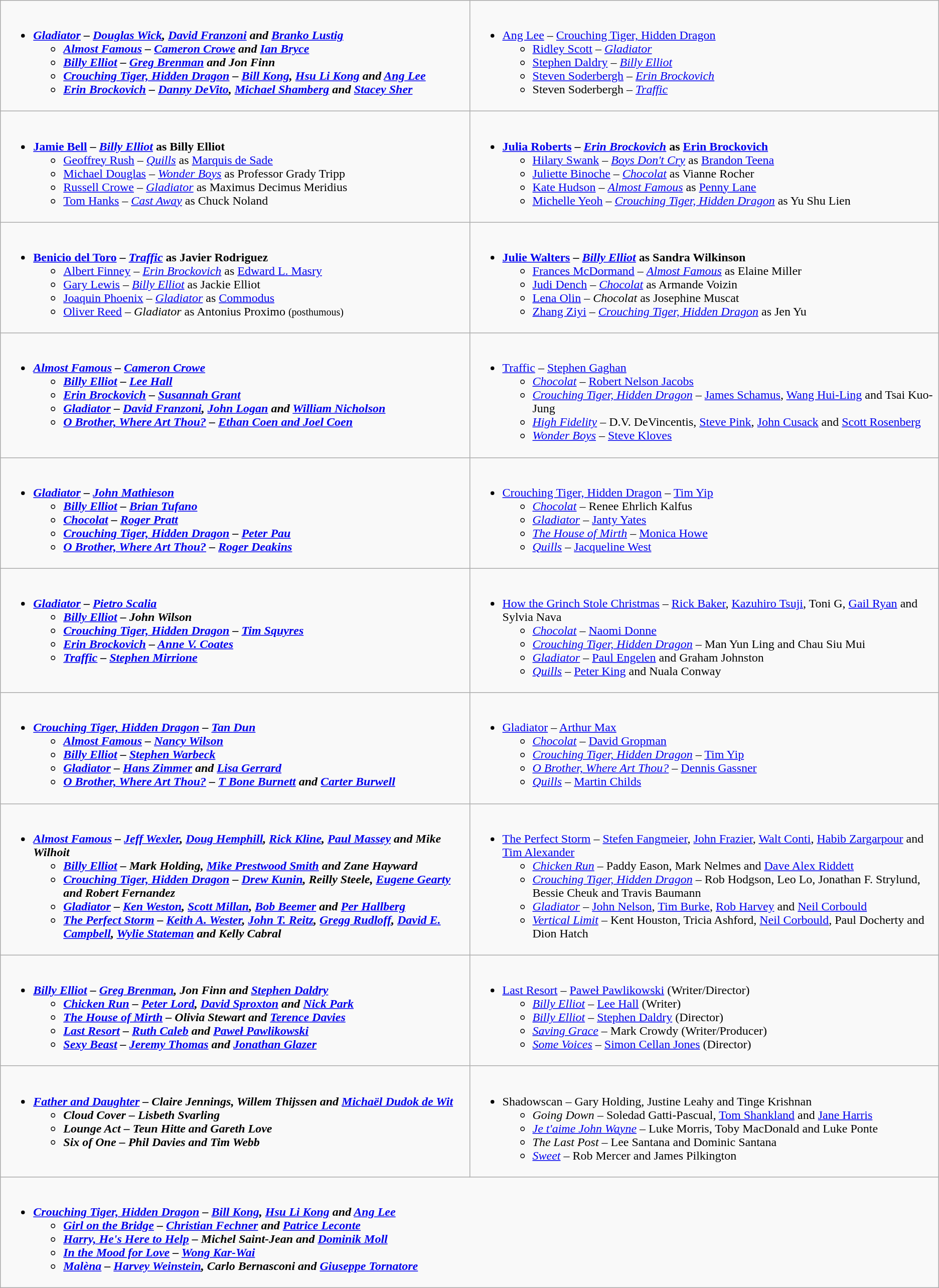<table class=wikitable>
<tr>
<td valign="top" width="50%"><br><ul><li><strong><em><a href='#'>Gladiator</a><em> – <a href='#'>Douglas Wick</a>, <a href='#'>David Franzoni</a> and <a href='#'>Branko Lustig</a><strong><ul><li></em><a href='#'>Almost Famous</a><em> – <a href='#'>Cameron Crowe</a> and <a href='#'>Ian Bryce</a></li><li></em><a href='#'>Billy Elliot</a><em> – <a href='#'>Greg Brenman</a> and Jon Finn</li><li></em><a href='#'>Crouching Tiger, Hidden Dragon</a><em> – <a href='#'>Bill Kong</a>, <a href='#'>Hsu Li Kong</a> and <a href='#'>Ang Lee</a></li><li></em><a href='#'>Erin Brockovich</a><em> – <a href='#'>Danny DeVito</a>, <a href='#'>Michael Shamberg</a> and <a href='#'>Stacey Sher</a></li></ul></li></ul></td>
<td valign="top" width="50%"><br><ul><li></strong><a href='#'>Ang Lee</a> – </em><a href='#'>Crouching Tiger, Hidden Dragon</a></em></strong><ul><li><a href='#'>Ridley Scott</a> – <em><a href='#'>Gladiator</a></em></li><li><a href='#'>Stephen Daldry</a> – <em><a href='#'>Billy Elliot</a></em></li><li><a href='#'>Steven Soderbergh</a> – <em><a href='#'>Erin Brockovich</a></em></li><li>Steven Soderbergh – <em><a href='#'>Traffic</a></em></li></ul></li></ul></td>
</tr>
<tr>
<td valign="top" width="50%"><br><ul><li><strong><a href='#'>Jamie Bell</a> – <em><a href='#'>Billy Elliot</a></em> as Billy Elliot</strong><ul><li><a href='#'>Geoffrey Rush</a> – <em><a href='#'>Quills</a></em> as <a href='#'>Marquis de Sade</a></li><li><a href='#'>Michael Douglas</a> – <em><a href='#'>Wonder Boys</a></em> as Professor Grady Tripp</li><li><a href='#'>Russell Crowe</a> – <em><a href='#'>Gladiator</a></em> as Maximus Decimus Meridius</li><li><a href='#'>Tom Hanks</a> – <em><a href='#'>Cast Away</a></em> as Chuck Noland</li></ul></li></ul></td>
<td valign="top" width="50%"><br><ul><li><strong><a href='#'>Julia Roberts</a> – <em><a href='#'>Erin Brockovich</a></em> as <a href='#'>Erin Brockovich</a></strong><ul><li><a href='#'>Hilary Swank</a> – <em><a href='#'>Boys Don't Cry</a></em> as <a href='#'>Brandon Teena</a></li><li><a href='#'>Juliette Binoche</a> – <em><a href='#'>Chocolat</a></em> as Vianne Rocher</li><li><a href='#'>Kate Hudson</a> – <em><a href='#'>Almost Famous</a></em> as <a href='#'>Penny Lane</a></li><li><a href='#'>Michelle Yeoh</a> – <em><a href='#'>Crouching Tiger, Hidden Dragon</a></em> as Yu Shu Lien</li></ul></li></ul></td>
</tr>
<tr>
<td valign="top" width="50%"><br><ul><li><strong><a href='#'>Benicio del Toro</a> – <em><a href='#'>Traffic</a></em> as Javier Rodriguez</strong><ul><li><a href='#'>Albert Finney</a> – <em><a href='#'>Erin Brockovich</a></em> as <a href='#'>Edward L. Masry</a></li><li><a href='#'>Gary Lewis</a> – <em><a href='#'>Billy Elliot</a></em> as Jackie Elliot</li><li><a href='#'>Joaquin Phoenix</a> – <em><a href='#'>Gladiator</a></em> as <a href='#'>Commodus</a></li><li><a href='#'>Oliver Reed</a> – <em>Gladiator</em> as Antonius Proximo <small>(posthumous)</small></li></ul></li></ul></td>
<td valign="top" width="50%"><br><ul><li><strong><a href='#'>Julie Walters</a> – <em><a href='#'>Billy Elliot</a></em> as Sandra Wilkinson</strong><ul><li><a href='#'>Frances McDormand</a> – <em><a href='#'>Almost Famous</a></em> as Elaine Miller</li><li><a href='#'>Judi Dench</a> – <em><a href='#'>Chocolat</a></em> as Armande Voizin</li><li><a href='#'>Lena Olin</a> – <em>Chocolat</em> as Josephine Muscat</li><li><a href='#'>Zhang Ziyi</a> – <em><a href='#'>Crouching Tiger, Hidden Dragon</a></em> as Jen Yu</li></ul></li></ul></td>
</tr>
<tr>
<td valign="top" width="50%"><br><ul><li><strong><em><a href='#'>Almost Famous</a><em> – <a href='#'>Cameron Crowe</a><strong><ul><li></em><a href='#'>Billy Elliot</a><em> – <a href='#'>Lee Hall</a></li><li></em><a href='#'>Erin Brockovich</a><em> – <a href='#'>Susannah Grant</a></li><li></em><a href='#'>Gladiator</a><em> – <a href='#'>David Franzoni</a>, <a href='#'>John Logan</a> and <a href='#'>William Nicholson</a></li><li></em><a href='#'>O Brother, Where Art Thou?</a><em> – <a href='#'>Ethan Coen and Joel Coen</a></li></ul></li></ul></td>
<td valign="top" width="50%"><br><ul><li></em></strong><a href='#'>Traffic</a></em> – <a href='#'>Stephen Gaghan</a></strong><ul><li><em><a href='#'>Chocolat</a></em> – <a href='#'>Robert Nelson Jacobs</a></li><li><em><a href='#'>Crouching Tiger, Hidden Dragon</a></em> – <a href='#'>James Schamus</a>, <a href='#'>Wang Hui-Ling</a> and Tsai Kuo-Jung</li><li><em><a href='#'>High Fidelity</a></em> – D.V. DeVincentis, <a href='#'>Steve Pink</a>, <a href='#'>John Cusack</a> and <a href='#'>Scott Rosenberg</a></li><li><em><a href='#'>Wonder Boys</a></em> – <a href='#'>Steve Kloves</a></li></ul></li></ul></td>
</tr>
<tr>
<td valign="top" width="50%"><br><ul><li><strong><em><a href='#'>Gladiator</a><em> – <a href='#'>John Mathieson</a><strong><ul><li></em><a href='#'>Billy Elliot</a><em> – <a href='#'>Brian Tufano</a></li><li></em><a href='#'>Chocolat</a><em> – <a href='#'>Roger Pratt</a></li><li></em><a href='#'>Crouching Tiger, Hidden Dragon</a><em> – <a href='#'>Peter Pau</a></li><li></em><a href='#'>O Brother, Where Art Thou?</a><em> – <a href='#'>Roger Deakins</a></li></ul></li></ul></td>
<td valign="top" width="50%"><br><ul><li></em></strong><a href='#'>Crouching Tiger, Hidden Dragon</a></em> – <a href='#'>Tim Yip</a></strong><ul><li><em><a href='#'>Chocolat</a></em> – Renee Ehrlich Kalfus</li><li><em><a href='#'>Gladiator</a></em> – <a href='#'>Janty Yates</a></li><li><em><a href='#'>The House of Mirth</a></em> – <a href='#'>Monica Howe</a></li><li><em><a href='#'>Quills</a></em> – <a href='#'>Jacqueline West</a></li></ul></li></ul></td>
</tr>
<tr>
<td valign="top" width="50%"><br><ul><li><strong><em><a href='#'>Gladiator</a><em> – <a href='#'>Pietro Scalia</a><strong><ul><li></em><a href='#'>Billy Elliot</a><em> – John Wilson</li><li></em><a href='#'>Crouching Tiger, Hidden Dragon</a><em> – <a href='#'>Tim Squyres</a></li><li></em><a href='#'>Erin Brockovich</a><em> – <a href='#'>Anne V. Coates</a></li><li></em><a href='#'>Traffic</a><em> – <a href='#'>Stephen Mirrione</a></li></ul></li></ul></td>
<td valign="top" width="50%"><br><ul><li></em></strong><a href='#'>How the Grinch Stole Christmas</a></em> – <a href='#'>Rick Baker</a>, <a href='#'>Kazuhiro Tsuji</a>, Toni G, <a href='#'>Gail Ryan</a> and Sylvia Nava</strong><ul><li><em><a href='#'>Chocolat</a></em> – <a href='#'>Naomi Donne</a></li><li><em><a href='#'>Crouching Tiger, Hidden Dragon</a></em> – Man Yun Ling and Chau Siu Mui</li><li><em><a href='#'>Gladiator</a></em> – <a href='#'>Paul Engelen</a> and Graham Johnston</li><li><em><a href='#'>Quills</a></em> – <a href='#'>Peter King</a> and Nuala Conway</li></ul></li></ul></td>
</tr>
<tr>
<td valign="top" width="50%"><br><ul><li><strong><em><a href='#'>Crouching Tiger, Hidden Dragon</a><em> – <a href='#'>Tan Dun</a><strong><ul><li></em><a href='#'>Almost Famous</a><em> – <a href='#'>Nancy Wilson</a></li><li></em><a href='#'>Billy Elliot</a><em> – <a href='#'>Stephen Warbeck</a></li><li></em><a href='#'>Gladiator</a><em> – <a href='#'>Hans Zimmer</a> and <a href='#'>Lisa Gerrard</a></li><li></em><a href='#'>O Brother, Where Art Thou?</a><em> – <a href='#'>T Bone Burnett</a> and <a href='#'>Carter Burwell</a></li></ul></li></ul></td>
<td valign="top" width="50%"><br><ul><li></em></strong><a href='#'>Gladiator</a></em> – <a href='#'>Arthur Max</a></strong><ul><li><em><a href='#'>Chocolat</a></em> – <a href='#'>David Gropman</a></li><li><em><a href='#'>Crouching Tiger, Hidden Dragon</a></em> – <a href='#'>Tim Yip</a></li><li><em><a href='#'>O Brother, Where Art Thou?</a></em> – <a href='#'>Dennis Gassner</a></li><li><em><a href='#'>Quills</a></em> – <a href='#'>Martin Childs</a></li></ul></li></ul></td>
</tr>
<tr>
<td valign="top" width="50%"><br><ul><li><strong><em><a href='#'>Almost Famous</a><em> – <a href='#'>Jeff Wexler</a>, <a href='#'>Doug Hemphill</a>, <a href='#'>Rick Kline</a>, <a href='#'>Paul Massey</a> and Mike Wilhoit<strong><ul><li></em><a href='#'>Billy Elliot</a><em> – Mark Holding, <a href='#'>Mike Prestwood Smith</a> and Zane Hayward</li><li></em><a href='#'>Crouching Tiger, Hidden Dragon</a><em> – <a href='#'>Drew Kunin</a>, Reilly Steele, <a href='#'>Eugene Gearty</a> and Robert Fernandez</li><li></em><a href='#'>Gladiator</a><em> – <a href='#'>Ken Weston</a>, <a href='#'>Scott Millan</a>, <a href='#'>Bob Beemer</a> and <a href='#'>Per Hallberg</a></li><li></em><a href='#'>The Perfect Storm</a><em> – <a href='#'>Keith A. Wester</a>, <a href='#'>John T. Reitz</a>, <a href='#'>Gregg Rudloff</a>, <a href='#'>David E. Campbell</a>, <a href='#'>Wylie Stateman</a> and Kelly Cabral</li></ul></li></ul></td>
<td valign="top" width="50%"><br><ul><li></em></strong><a href='#'>The Perfect Storm</a></em> – <a href='#'>Stefen Fangmeier</a>, <a href='#'>John Frazier</a>, <a href='#'>Walt Conti</a>, <a href='#'>Habib Zargarpour</a> and <a href='#'>Tim Alexander</a></strong><ul><li><em><a href='#'>Chicken Run</a></em> – Paddy Eason, Mark Nelmes and <a href='#'>Dave Alex Riddett</a></li><li><em><a href='#'>Crouching Tiger, Hidden Dragon</a></em> – Rob Hodgson, Leo Lo, Jonathan F. Strylund, Bessie Cheuk and Travis Baumann</li><li><em><a href='#'>Gladiator</a></em> – <a href='#'>John Nelson</a>, <a href='#'>Tim Burke</a>, <a href='#'>Rob Harvey</a> and <a href='#'>Neil Corbould</a></li><li><em><a href='#'>Vertical Limit</a></em> – Kent Houston, Tricia Ashford, <a href='#'>Neil Corbould</a>, Paul Docherty and Dion Hatch</li></ul></li></ul></td>
</tr>
<tr>
<td valign="top" width="50%"><br><ul><li><strong><em><a href='#'>Billy Elliot</a><em> – <a href='#'>Greg Brenman</a>, Jon Finn and <a href='#'>Stephen Daldry</a><strong><ul><li></em><a href='#'>Chicken Run</a><em> – <a href='#'>Peter Lord</a>, <a href='#'>David Sproxton</a> and <a href='#'>Nick Park</a></li><li></em><a href='#'>The House of Mirth</a><em> – Olivia Stewart and <a href='#'>Terence Davies</a></li><li></em><a href='#'>Last Resort</a><em> – <a href='#'>Ruth Caleb</a> and <a href='#'>Paweł Pawlikowski</a></li><li></em><a href='#'>Sexy Beast</a><em> – <a href='#'>Jeremy Thomas</a> and <a href='#'>Jonathan Glazer</a></li></ul></li></ul></td>
<td valign="top" width="50%"><br><ul><li></em></strong><a href='#'>Last Resort</a></em> – <a href='#'>Paweł Pawlikowski</a> (Writer/Director)</strong><ul><li><em><a href='#'>Billy Elliot</a></em> – <a href='#'>Lee Hall</a> (Writer)</li><li><em><a href='#'>Billy Elliot</a></em> – <a href='#'>Stephen Daldry</a> (Director)</li><li><em><a href='#'>Saving Grace</a></em> – Mark Crowdy (Writer/Producer)</li><li><em><a href='#'>Some Voices</a></em> – <a href='#'>Simon Cellan Jones</a> (Director)</li></ul></li></ul></td>
</tr>
<tr>
<td valign="top" width="50%"><br><ul><li><strong><em><a href='#'>Father and Daughter</a><em> – Claire Jennings, Willem Thijssen and <a href='#'>Michaël Dudok de Wit</a><strong><ul><li></em>Cloud Cover<em> – Lisbeth Svarling</li><li></em>Lounge Act<em> – Teun Hitte and Gareth Love</li><li></em>Six of One<em> – Phil Davies and Tim Webb</li></ul></li></ul></td>
<td valign="top" width="50%"><br><ul><li></em></strong>Shadowscan</em> – Gary Holding, Justine Leahy and Tinge Krishnan</strong><ul><li><em>Going Down</em> – Soledad Gatti-Pascual, <a href='#'>Tom Shankland</a> and <a href='#'>Jane Harris</a></li><li><em><a href='#'>Je t'aime John Wayne</a></em> – Luke Morris, Toby MacDonald and Luke Ponte</li><li><em>The Last Post</em> – Lee Santana and Dominic Santana</li><li><em><a href='#'>Sweet</a></em> – Rob Mercer and James Pilkington</li></ul></li></ul></td>
</tr>
<tr>
<td valign="top" width="50%" colspan="2"><br><ul><li><strong><em><a href='#'>Crouching Tiger, Hidden Dragon</a><em> – <a href='#'>Bill Kong</a>, <a href='#'>Hsu Li Kong</a> and <a href='#'>Ang Lee</a><strong><ul><li></em><a href='#'>Girl on the Bridge</a><em> – <a href='#'>Christian Fechner</a> and <a href='#'>Patrice Leconte</a></li><li></em><a href='#'>Harry, He's Here to Help</a><em> – Michel Saint-Jean and <a href='#'>Dominik Moll</a></li><li></em><a href='#'>In the Mood for Love</a><em> – <a href='#'>Wong Kar-Wai</a></li><li></em><a href='#'>Malèna</a><em> – <a href='#'>Harvey Weinstein</a>, Carlo Bernasconi and <a href='#'>Giuseppe Tornatore</a></li></ul></li></ul></td>
</tr>
</table>
